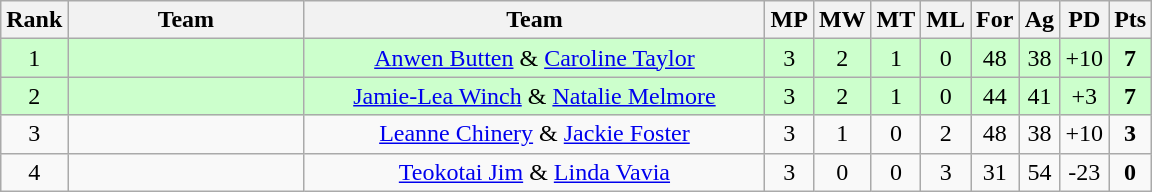<table class=wikitable style="text-align:center">
<tr>
<th width=20>Rank</th>
<th width=150>Team</th>
<th width=300>Team</th>
<th width=20>MP</th>
<th width=20>MW</th>
<th width=20>MT</th>
<th width=20>ML</th>
<th width=20>For</th>
<th width=20>Ag</th>
<th width=20>PD</th>
<th width=20>Pts</th>
</tr>
<tr bgcolor="#ccffcc">
<td>1</td>
<td align=left><strong></strong></td>
<td><a href='#'>Anwen Butten</a> & <a href='#'>Caroline Taylor</a></td>
<td>3</td>
<td>2</td>
<td>1</td>
<td>0</td>
<td>48</td>
<td>38</td>
<td>+10</td>
<td><strong>7</strong></td>
</tr>
<tr bgcolor="#ccffcc">
<td>2</td>
<td align=left><strong></strong></td>
<td><a href='#'>Jamie-Lea Winch</a> & <a href='#'>Natalie Melmore</a></td>
<td>3</td>
<td>2</td>
<td>1</td>
<td>0</td>
<td>44</td>
<td>41</td>
<td>+3</td>
<td><strong>7</strong></td>
</tr>
<tr>
<td>3</td>
<td align=left></td>
<td><a href='#'>Leanne Chinery</a> & <a href='#'>Jackie Foster</a></td>
<td>3</td>
<td>1</td>
<td>0</td>
<td>2</td>
<td>48</td>
<td>38</td>
<td>+10</td>
<td><strong>3</strong></td>
</tr>
<tr>
<td>4</td>
<td align=left></td>
<td><a href='#'>Teokotai Jim</a> & <a href='#'>Linda Vavia</a></td>
<td>3</td>
<td>0</td>
<td>0</td>
<td>3</td>
<td>31</td>
<td>54</td>
<td>-23</td>
<td><strong>0</strong></td>
</tr>
</table>
